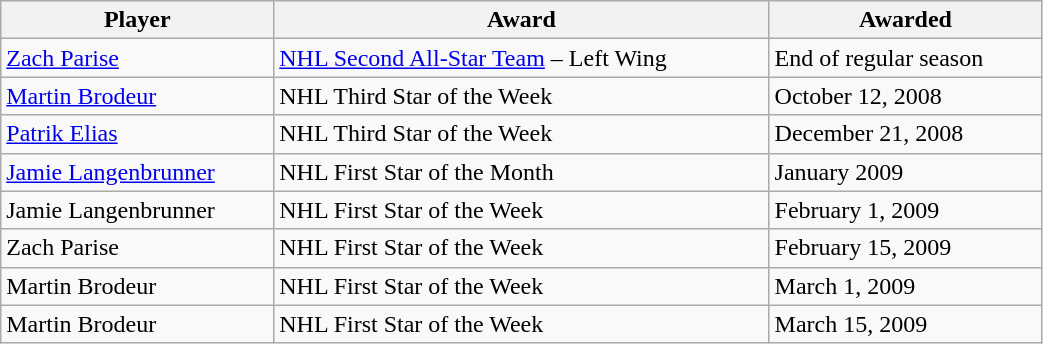<table class="wikitable" style="width:55%;">
<tr>
<th>Player</th>
<th>Award</th>
<th>Awarded</th>
</tr>
<tr>
<td><a href='#'>Zach Parise</a></td>
<td><a href='#'>NHL Second All-Star Team</a> – Left Wing</td>
<td>End of regular season</td>
</tr>
<tr>
<td><a href='#'>Martin Brodeur</a></td>
<td>NHL Third Star of the Week</td>
<td>October 12, 2008</td>
</tr>
<tr>
<td><a href='#'>Patrik Elias</a></td>
<td>NHL Third Star of the Week</td>
<td>December 21, 2008</td>
</tr>
<tr>
<td><a href='#'>Jamie Langenbrunner</a></td>
<td>NHL First Star of the Month</td>
<td>January 2009</td>
</tr>
<tr>
<td>Jamie Langenbrunner</td>
<td>NHL First Star of the Week</td>
<td>February 1, 2009</td>
</tr>
<tr>
<td>Zach Parise</td>
<td>NHL First Star of the Week</td>
<td>February 15, 2009</td>
</tr>
<tr>
<td>Martin Brodeur</td>
<td>NHL First Star of the Week</td>
<td>March 1, 2009</td>
</tr>
<tr>
<td>Martin Brodeur</td>
<td>NHL First Star of the Week</td>
<td>March 15, 2009</td>
</tr>
</table>
